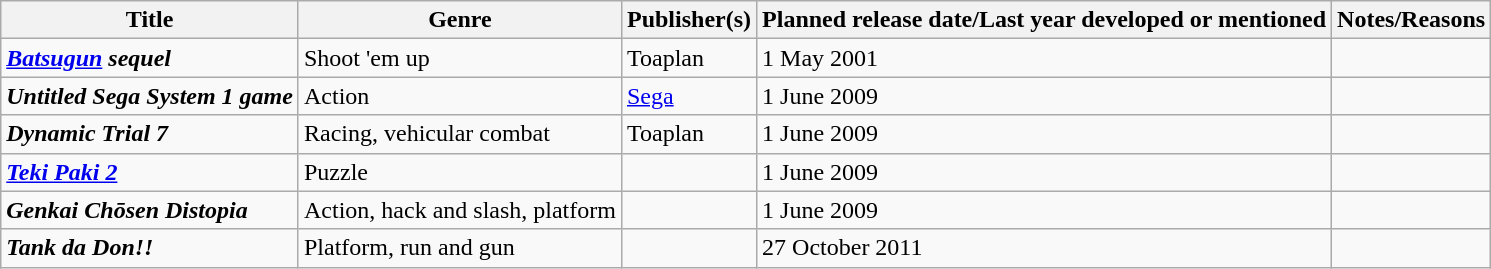<table class="wikitable sortable" id="softwarelist" width="auto">
<tr>
<th>Title</th>
<th>Genre</th>
<th>Publisher(s)</th>
<th>Planned release date/Last year developed or mentioned</th>
<th>Notes/Reasons</th>
</tr>
<tr>
<td style="text-align: left;"><strong><em><a href='#'>Batsugun</a> sequel</em></strong></td>
<td>Shoot 'em up</td>
<td>Toaplan</td>
<td>1 May 2001</td>
<td></td>
</tr>
<tr>
<td style="text-align: left;"><strong><em>Untitled Sega System 1 game</em></strong></td>
<td>Action</td>
<td><a href='#'>Sega</a></td>
<td>1 June 2009</td>
<td></td>
</tr>
<tr>
<td style="text-align: left;"><strong><em>Dynamic Trial 7</em></strong></td>
<td>Racing, vehicular combat</td>
<td>Toaplan</td>
<td>1 June 2009</td>
<td></td>
</tr>
<tr>
<td style="text-align: left;"><strong><em><a href='#'>Teki Paki 2</a></em></strong></td>
<td>Puzzle</td>
<td></td>
<td>1 June 2009</td>
<td></td>
</tr>
<tr>
<td style="text-align: left;"><strong><em>Genkai Chōsen Distopia</em></strong></td>
<td>Action, hack and slash, platform</td>
<td></td>
<td>1 June 2009</td>
<td></td>
</tr>
<tr>
<td style="text-align: left;"><strong><em>Tank da Don!!</em></strong></td>
<td>Platform, run and gun</td>
<td></td>
<td>27 October 2011</td>
<td></td>
</tr>
</table>
